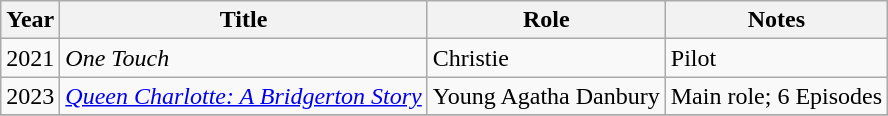<table class="wikitable sortable">
<tr>
<th>Year</th>
<th>Title</th>
<th>Role</th>
<th class="unsortable">Notes</th>
</tr>
<tr>
<td>2021</td>
<td><em>One Touch</em></td>
<td>Christie</td>
<td>Pilot</td>
</tr>
<tr>
<td>2023</td>
<td><em><a href='#'>Queen Charlotte: A Bridgerton Story</a></em></td>
<td>Young Agatha Danbury</td>
<td>Main role; 6 Episodes</td>
</tr>
<tr>
</tr>
</table>
